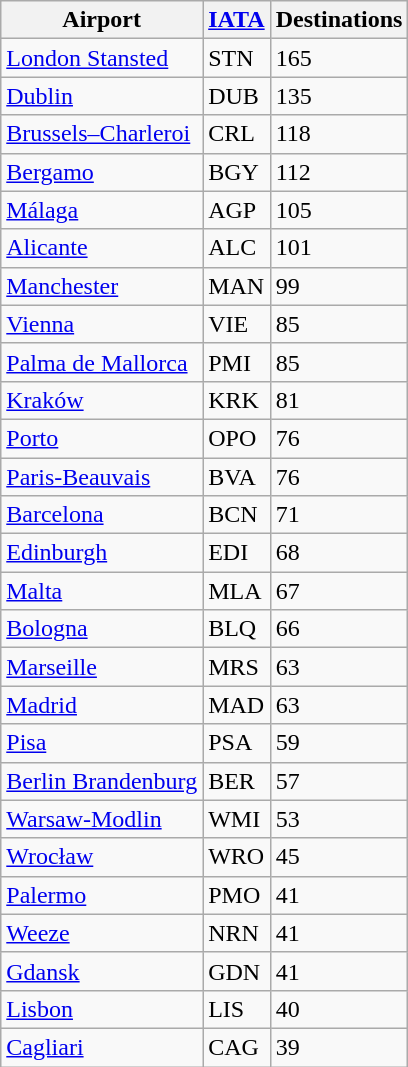<table class="wikitable sortable">
<tr>
<th>Airport</th>
<th><a href='#'>IATA</a></th>
<th>Destinations</th>
</tr>
<tr>
<td> <a href='#'>London Stansted</a></td>
<td>STN</td>
<td>165</td>
</tr>
<tr>
<td> <a href='#'>Dublin</a></td>
<td>DUB</td>
<td>135</td>
</tr>
<tr>
<td> <a href='#'>Brussels–Charleroi</a></td>
<td>CRL</td>
<td>118</td>
</tr>
<tr>
<td> <a href='#'>Bergamo</a></td>
<td>BGY</td>
<td>112</td>
</tr>
<tr>
<td> <a href='#'>Málaga</a></td>
<td>AGP</td>
<td>105</td>
</tr>
<tr>
<td> <a href='#'>Alicante</a></td>
<td>ALC</td>
<td>101</td>
</tr>
<tr>
<td> <a href='#'>Manchester</a></td>
<td>MAN</td>
<td>99</td>
</tr>
<tr>
<td> <a href='#'>Vienna</a></td>
<td>VIE</td>
<td>85</td>
</tr>
<tr>
<td> <a href='#'>Palma de Mallorca</a></td>
<td>PMI</td>
<td>85</td>
</tr>
<tr>
<td> <a href='#'>Kraków</a></td>
<td>KRK</td>
<td>81</td>
</tr>
<tr>
<td> <a href='#'>Porto</a></td>
<td>OPO</td>
<td>76</td>
</tr>
<tr>
<td> <a href='#'>Paris-Beauvais</a></td>
<td>BVA</td>
<td>76</td>
</tr>
<tr>
<td> <a href='#'>Barcelona</a></td>
<td>BCN</td>
<td>71</td>
</tr>
<tr>
<td> <a href='#'>Edinburgh</a></td>
<td>EDI</td>
<td>68</td>
</tr>
<tr>
<td> <a href='#'>Malta</a></td>
<td>MLA</td>
<td>67</td>
</tr>
<tr>
<td> <a href='#'>Bologna</a></td>
<td>BLQ</td>
<td>66</td>
</tr>
<tr>
<td> <a href='#'>Marseille</a></td>
<td>MRS</td>
<td>63</td>
</tr>
<tr>
<td> <a href='#'>Madrid</a></td>
<td>MAD</td>
<td>63</td>
</tr>
<tr>
<td> <a href='#'>Pisa</a></td>
<td>PSA</td>
<td>59</td>
</tr>
<tr>
<td> <a href='#'>Berlin Brandenburg</a></td>
<td>BER</td>
<td>57</td>
</tr>
<tr>
<td> <a href='#'>Warsaw-Modlin</a></td>
<td>WMI</td>
<td>53</td>
</tr>
<tr>
<td> <a href='#'>Wrocław</a></td>
<td>WRO</td>
<td>45</td>
</tr>
<tr>
<td> <a href='#'>Palermo</a></td>
<td>PMO</td>
<td>41</td>
</tr>
<tr>
<td> <a href='#'>Weeze</a></td>
<td>NRN</td>
<td>41</td>
</tr>
<tr>
<td> <a href='#'>Gdansk</a></td>
<td>GDN</td>
<td>41</td>
</tr>
<tr>
<td> <a href='#'>Lisbon</a></td>
<td>LIS</td>
<td>40</td>
</tr>
<tr>
<td> <a href='#'>Cagliari</a></td>
<td>CAG</td>
<td>39</td>
</tr>
</table>
